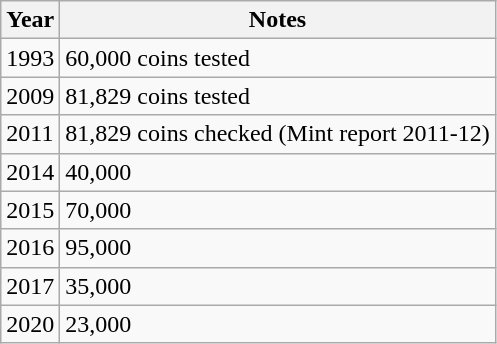<table class="wikitable">
<tr>
<th>Year</th>
<th>Notes</th>
</tr>
<tr>
<td>1993</td>
<td>60,000 coins tested</td>
</tr>
<tr>
<td>2009</td>
<td>81,829 coins tested</td>
</tr>
<tr>
<td>2011</td>
<td>81,829 coins checked (Mint report 2011-12)</td>
</tr>
<tr>
<td>2014</td>
<td>40,000</td>
</tr>
<tr>
<td>2015</td>
<td>70,000</td>
</tr>
<tr>
<td>2016</td>
<td>95,000</td>
</tr>
<tr>
<td>2017</td>
<td>35,000</td>
</tr>
<tr>
<td>2020</td>
<td>23,000</td>
</tr>
</table>
